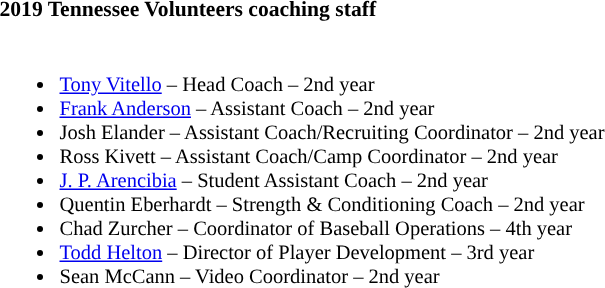<table class="toccolours" style="text-align: left; font-size:90%;">
<tr>
<th colspan="9">2019 Tennessee Volunteers coaching staff</th>
</tr>
<tr>
<td style="font-size: 95%;" valign="top"><br><ul><li><a href='#'>Tony Vitello</a> – Head Coach – 2nd year</li><li><a href='#'>Frank Anderson</a> – Assistant Coach – 2nd year</li><li>Josh Elander – Assistant Coach/Recruiting Coordinator – 2nd year</li><li>Ross Kivett – Assistant Coach/Camp Coordinator – 2nd year</li><li><a href='#'>J. P. Arencibia</a> – Student Assistant Coach – 2nd year</li><li>Quentin Eberhardt – Strength & Conditioning Coach – 2nd year</li><li>Chad Zurcher – Coordinator of Baseball Operations – 4th year</li><li><a href='#'>Todd Helton</a> – Director of Player Development – 3rd year</li><li>Sean McCann – Video Coordinator – 2nd year</li></ul></td>
</tr>
</table>
